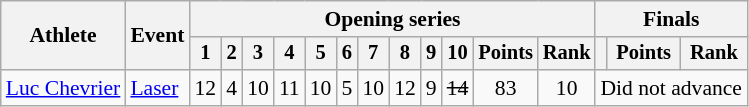<table class=wikitable style=font-size:90%;text-align:center>
<tr>
<th rowspan=2>Athlete</th>
<th rowspan=2>Event</th>
<th colspan=12>Opening series</th>
<th colspan=3>Finals</th>
</tr>
<tr style=font-size:95%>
<th>1</th>
<th>2</th>
<th>3</th>
<th>4</th>
<th>5</th>
<th>6</th>
<th>7</th>
<th>8</th>
<th>9</th>
<th>10</th>
<th>Points</th>
<th>Rank</th>
<th></th>
<th>Points</th>
<th>Rank</th>
</tr>
<tr>
<td align=left><a href='#'>Luc Chevrier</a></td>
<td align=left><a href='#'>Laser</a></td>
<td>12</td>
<td>4</td>
<td>10</td>
<td>11</td>
<td>10</td>
<td>5</td>
<td>10</td>
<td>12</td>
<td>9</td>
<td><s>14</s></td>
<td>83</td>
<td>10</td>
<td colspan=3>Did not advance</td>
</tr>
</table>
